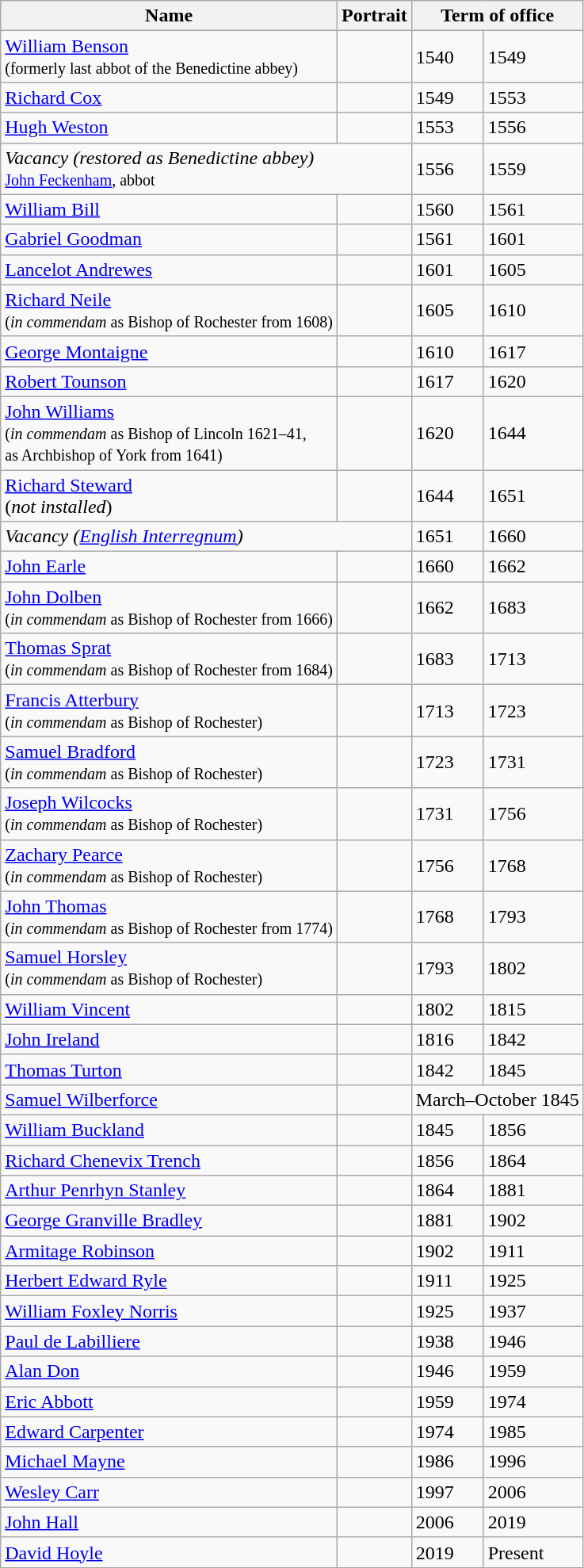<table class="wikitable">
<tr>
<th>Name</th>
<th>Portrait</th>
<th colspan=2>Term of office</th>
</tr>
<tr>
<td><a href='#'>William Benson</a><br><small>(formerly last abbot of the Benedictine abbey)</small></td>
<td></td>
<td>1540</td>
<td>1549</td>
</tr>
<tr>
<td><a href='#'>Richard Cox</a></td>
<td></td>
<td>1549</td>
<td>1553</td>
</tr>
<tr>
<td><a href='#'>Hugh Weston</a></td>
<td></td>
<td>1553</td>
<td>1556</td>
</tr>
<tr>
<td colspan=2><em>Vacancy (restored as Benedictine abbey)</em><br><small><a href='#'>John Feckenham</a>, abbot</small></td>
<td>1556</td>
<td>1559</td>
</tr>
<tr>
<td><a href='#'>William Bill</a></td>
<td></td>
<td>1560</td>
<td>1561</td>
</tr>
<tr>
<td><a href='#'>Gabriel Goodman</a></td>
<td></td>
<td>1561</td>
<td>1601</td>
</tr>
<tr>
<td><a href='#'>Lancelot Andrewes</a></td>
<td></td>
<td>1601</td>
<td>1605</td>
</tr>
<tr>
<td><a href='#'>Richard Neile</a><br><small>(<em>in commendam</em> as Bishop of Rochester from 1608)</small></td>
<td></td>
<td>1605</td>
<td>1610</td>
</tr>
<tr>
<td><a href='#'>George Montaigne</a></td>
<td></td>
<td>1610</td>
<td>1617</td>
</tr>
<tr>
<td><a href='#'>Robert Tounson</a></td>
<td></td>
<td>1617</td>
<td>1620</td>
</tr>
<tr>
<td><a href='#'>John Williams</a><br><small>(<em>in commendam</em> as Bishop of Lincoln 1621–41,<br>as Archbishop of York from 1641)</small></td>
<td></td>
<td>1620</td>
<td>1644</td>
</tr>
<tr>
<td><a href='#'>Richard Steward</a><br>(<em>not installed</em>)</td>
<td></td>
<td>1644</td>
<td>1651</td>
</tr>
<tr>
<td colspan=2><em>Vacancy (<a href='#'>English Interregnum</a>)</em></td>
<td>1651</td>
<td>1660</td>
</tr>
<tr>
<td><a href='#'>John Earle</a></td>
<td></td>
<td>1660</td>
<td>1662</td>
</tr>
<tr>
<td><a href='#'>John Dolben</a><br><small>(<em>in commendam</em> as Bishop of Rochester from 1666)</small></td>
<td></td>
<td>1662</td>
<td>1683</td>
</tr>
<tr>
<td><a href='#'>Thomas Sprat</a><br><small>(<em>in commendam</em> as Bishop of Rochester from 1684)</small></td>
<td></td>
<td>1683</td>
<td>1713</td>
</tr>
<tr>
<td><a href='#'>Francis Atterbury</a><br><small>(<em>in commendam</em> as Bishop of Rochester)</small></td>
<td></td>
<td>1713</td>
<td>1723</td>
</tr>
<tr>
<td><a href='#'>Samuel Bradford</a><br><small>(<em>in commendam</em> as Bishop of Rochester)</small></td>
<td></td>
<td>1723</td>
<td>1731</td>
</tr>
<tr>
<td><a href='#'>Joseph Wilcocks</a><br><small>(<em>in commendam</em> as Bishop of Rochester)</small></td>
<td></td>
<td>1731</td>
<td>1756</td>
</tr>
<tr>
<td><a href='#'>Zachary Pearce</a><br><small>(<em>in commendam</em> as Bishop of Rochester)</small></td>
<td></td>
<td>1756</td>
<td>1768</td>
</tr>
<tr>
<td><a href='#'>John Thomas</a><br><small>(<em>in commendam</em> as Bishop of Rochester from 1774)</small></td>
<td></td>
<td>1768</td>
<td>1793</td>
</tr>
<tr>
<td><a href='#'>Samuel Horsley</a><br><small>(<em>in commendam</em> as Bishop of Rochester)</small></td>
<td></td>
<td>1793</td>
<td>1802</td>
</tr>
<tr>
<td><a href='#'>William Vincent</a></td>
<td></td>
<td>1802</td>
<td>1815</td>
</tr>
<tr>
<td><a href='#'>John Ireland</a></td>
<td></td>
<td>1816</td>
<td>1842</td>
</tr>
<tr>
<td><a href='#'>Thomas Turton</a></td>
<td></td>
<td>1842</td>
<td>1845</td>
</tr>
<tr>
<td><a href='#'>Samuel Wilberforce</a></td>
<td></td>
<td colspan=2>March–October 1845</td>
</tr>
<tr>
<td><a href='#'>William Buckland</a></td>
<td></td>
<td>1845</td>
<td>1856</td>
</tr>
<tr>
<td><a href='#'>Richard Chenevix Trench</a></td>
<td></td>
<td>1856</td>
<td>1864</td>
</tr>
<tr>
<td><a href='#'>Arthur Penrhyn Stanley</a></td>
<td></td>
<td>1864</td>
<td>1881</td>
</tr>
<tr>
<td><a href='#'>George Granville Bradley</a></td>
<td></td>
<td>1881</td>
<td>1902</td>
</tr>
<tr>
<td><a href='#'>Armitage Robinson</a></td>
<td></td>
<td>1902</td>
<td>1911</td>
</tr>
<tr>
<td><a href='#'>Herbert Edward Ryle</a></td>
<td></td>
<td>1911</td>
<td>1925</td>
</tr>
<tr>
<td><a href='#'>William Foxley Norris</a></td>
<td></td>
<td>1925</td>
<td>1937</td>
</tr>
<tr>
<td><a href='#'>Paul de Labilliere</a></td>
<td></td>
<td>1938</td>
<td>1946</td>
</tr>
<tr>
<td><a href='#'>Alan Don</a></td>
<td></td>
<td>1946</td>
<td>1959</td>
</tr>
<tr>
<td><a href='#'>Eric Abbott</a></td>
<td></td>
<td>1959</td>
<td>1974</td>
</tr>
<tr>
<td><a href='#'>Edward Carpenter</a></td>
<td></td>
<td>1974</td>
<td>1985</td>
</tr>
<tr>
<td><a href='#'>Michael Mayne</a></td>
<td></td>
<td>1986</td>
<td>1996</td>
</tr>
<tr>
<td><a href='#'>Wesley Carr</a></td>
<td></td>
<td>1997</td>
<td>2006</td>
</tr>
<tr>
<td><a href='#'>John Hall</a></td>
<td></td>
<td>2006</td>
<td>2019</td>
</tr>
<tr>
<td><a href='#'>David Hoyle</a></td>
<td></td>
<td>2019</td>
<td>Present</td>
</tr>
</table>
